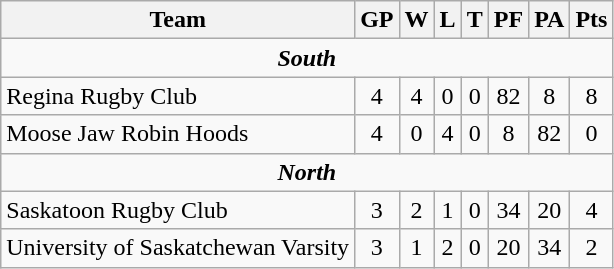<table class="wikitable">
<tr>
<th>Team</th>
<th>GP</th>
<th>W</th>
<th>L</th>
<th>T</th>
<th>PF</th>
<th>PA</th>
<th>Pts</th>
</tr>
<tr>
<td align="center" colspan="8"><strong><em>South</em></strong></td>
</tr>
<tr align="center">
<td align="left">Regina Rugby Club</td>
<td>4</td>
<td>4</td>
<td>0</td>
<td>0</td>
<td>82</td>
<td>8</td>
<td>8</td>
</tr>
<tr align="center">
<td align="left">Moose Jaw Robin Hoods</td>
<td>4</td>
<td>0</td>
<td>4</td>
<td>0</td>
<td>8</td>
<td>82</td>
<td>0</td>
</tr>
<tr>
<td align="center" colspan="8"><strong><em>North</em></strong></td>
</tr>
<tr align="center">
<td align="left">Saskatoon Rugby Club</td>
<td>3</td>
<td>2</td>
<td>1</td>
<td>0</td>
<td>34</td>
<td>20</td>
<td>4</td>
</tr>
<tr align="center">
<td align="left">University of Saskatchewan Varsity</td>
<td>3</td>
<td>1</td>
<td>2</td>
<td>0</td>
<td>20</td>
<td>34</td>
<td>2</td>
</tr>
</table>
